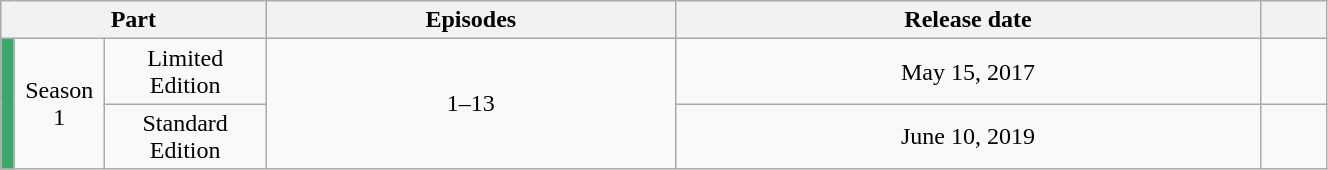<table class="wikitable" style="text-align:center; width: 70%;">
<tr>
<th colspan="3" width="20%">Part</th>
<th>Episodes</th>
<th>Release date</th>
<th width="5%"></th>
</tr>
<tr>
<td rowspan="2" width="1%" style="background: #38A969"></td>
<td rowspan="2">Season 1</td>
<td>Limited Edition</td>
<td rowspan="2">1–13</td>
<td>May 15, 2017</td>
<td></td>
</tr>
<tr>
<td>Standard Edition</td>
<td>June 10, 2019</td>
<td></td>
</tr>
</table>
